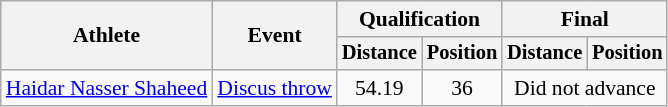<table class=wikitable style="font-size:90%">
<tr>
<th rowspan="2">Athlete</th>
<th rowspan="2">Event</th>
<th colspan="2">Qualification</th>
<th colspan="2">Final</th>
</tr>
<tr style="font-size:95%">
<th>Distance</th>
<th>Position</th>
<th>Distance</th>
<th>Position</th>
</tr>
<tr align=center>
<td align=left><a href='#'>Haidar Nasser Shaheed</a></td>
<td align=left><a href='#'>Discus throw</a></td>
<td>54.19</td>
<td>36</td>
<td colspan=2>Did not advance</td>
</tr>
</table>
